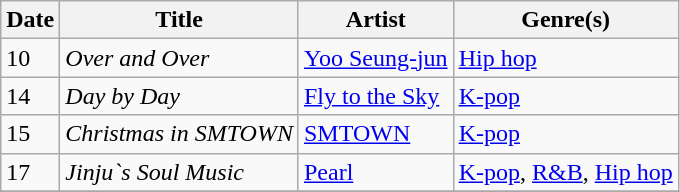<table class="wikitable" style="text-align: left;">
<tr>
<th>Date</th>
<th>Title</th>
<th>Artist</th>
<th>Genre(s)</th>
</tr>
<tr>
<td>10</td>
<td><em>Over and Over</em></td>
<td><a href='#'>Yoo Seung-jun</a></td>
<td><a href='#'>Hip hop</a></td>
</tr>
<tr>
<td>14</td>
<td><em>Day by Day</em></td>
<td><a href='#'>Fly to the Sky</a></td>
<td><a href='#'>K-pop</a></td>
</tr>
<tr>
<td>15</td>
<td><em>Christmas in SMTOWN</em></td>
<td><a href='#'>SMTOWN</a></td>
<td><a href='#'>K-pop</a></td>
</tr>
<tr>
<td>17</td>
<td><em>Jinju`s Soul Music</em></td>
<td><a href='#'>Pearl</a></td>
<td><a href='#'>K-pop</a>, <a href='#'>R&B</a>, <a href='#'>Hip hop</a></td>
</tr>
<tr>
</tr>
</table>
